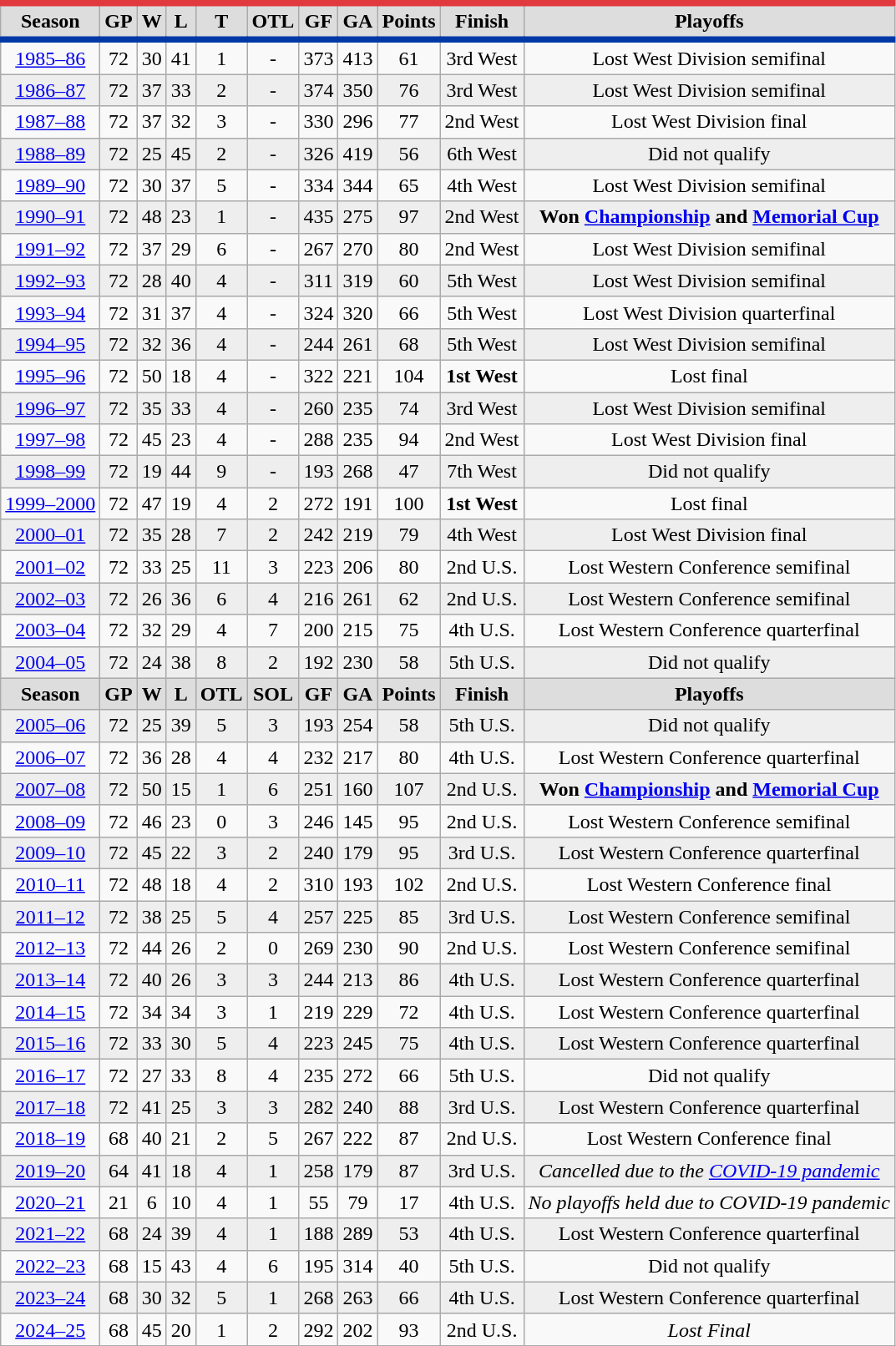<table class="wikitable">
<tr style="text-align:center; background:#ddd; border-top:#E03A3E 5px solid; border-bottom:#0039A6 5px solid">
<td><strong>Season</strong></td>
<td><strong>GP </strong></td>
<td><strong> W </strong></td>
<td><strong> L </strong></td>
<td><strong> T </strong></td>
<td><strong>OTL</strong></td>
<td><strong>GF </strong></td>
<td><strong>GA </strong></td>
<td><strong>Points</strong></td>
<td><strong>Finish</strong></td>
<td><strong>Playoffs</strong></td>
</tr>
<tr style="text-align:center;">
<td><a href='#'>1985–86</a></td>
<td>72</td>
<td>30</td>
<td>41</td>
<td>1</td>
<td>-</td>
<td>373</td>
<td>413</td>
<td>61</td>
<td>3rd West</td>
<td>Lost West Division semifinal</td>
</tr>
<tr style="text-align:center; background:#eee;">
<td><a href='#'>1986–87</a></td>
<td>72</td>
<td>37</td>
<td>33</td>
<td>2</td>
<td>-</td>
<td>374</td>
<td>350</td>
<td>76</td>
<td>3rd West</td>
<td>Lost West Division semifinal</td>
</tr>
<tr style="text-align:center;">
<td><a href='#'>1987–88</a></td>
<td>72</td>
<td>37</td>
<td>32</td>
<td>3</td>
<td>-</td>
<td>330</td>
<td>296</td>
<td>77</td>
<td>2nd West</td>
<td>Lost West Division final</td>
</tr>
<tr style="text-align:center; background:#eee;">
<td><a href='#'>1988–89</a></td>
<td>72</td>
<td>25</td>
<td>45</td>
<td>2</td>
<td>-</td>
<td>326</td>
<td>419</td>
<td>56</td>
<td>6th West</td>
<td>Did not qualify</td>
</tr>
<tr style="text-align:center;">
<td><a href='#'>1989–90</a></td>
<td>72</td>
<td>30</td>
<td>37</td>
<td>5</td>
<td>-</td>
<td>334</td>
<td>344</td>
<td>65</td>
<td>4th West</td>
<td>Lost West Division semifinal</td>
</tr>
<tr style="text-align:center; background:#eee;">
<td><a href='#'>1990–91</a></td>
<td>72</td>
<td>48</td>
<td>23</td>
<td>1</td>
<td>-</td>
<td>435</td>
<td>275</td>
<td>97</td>
<td>2nd West</td>
<td><strong>Won <a href='#'>Championship</a> and <a href='#'>Memorial Cup</a></strong></td>
</tr>
<tr style="text-align:center;">
<td><a href='#'>1991–92</a></td>
<td>72</td>
<td>37</td>
<td>29</td>
<td>6</td>
<td>-</td>
<td>267</td>
<td>270</td>
<td>80</td>
<td>2nd West</td>
<td>Lost West Division semifinal</td>
</tr>
<tr style="text-align:center; background:#eee;">
<td><a href='#'>1992–93</a></td>
<td>72</td>
<td>28</td>
<td>40</td>
<td>4</td>
<td>-</td>
<td>311</td>
<td>319</td>
<td>60</td>
<td>5th West</td>
<td>Lost West Division semifinal</td>
</tr>
<tr style="text-align:center;">
<td><a href='#'>1993–94</a></td>
<td>72</td>
<td>31</td>
<td>37</td>
<td>4</td>
<td>-</td>
<td>324</td>
<td>320</td>
<td>66</td>
<td>5th West</td>
<td>Lost West Division quarterfinal</td>
</tr>
<tr style="text-align:center; background:#eee;">
<td><a href='#'>1994–95</a></td>
<td>72</td>
<td>32</td>
<td>36</td>
<td>4</td>
<td>-</td>
<td>244</td>
<td>261</td>
<td>68</td>
<td>5th West</td>
<td>Lost West Division semifinal</td>
</tr>
<tr style="text-align:center;">
<td><a href='#'>1995–96</a></td>
<td>72</td>
<td>50</td>
<td>18</td>
<td>4</td>
<td>-</td>
<td>322</td>
<td>221</td>
<td>104</td>
<td><strong>1st West</strong></td>
<td>Lost final</td>
</tr>
<tr style="text-align:center; background:#eee;">
<td><a href='#'>1996–97</a></td>
<td>72</td>
<td>35</td>
<td>33</td>
<td>4</td>
<td>-</td>
<td>260</td>
<td>235</td>
<td>74</td>
<td>3rd West</td>
<td>Lost West Division semifinal</td>
</tr>
<tr style="text-align:center;">
<td><a href='#'>1997–98</a></td>
<td>72</td>
<td>45</td>
<td>23</td>
<td>4</td>
<td>-</td>
<td>288</td>
<td>235</td>
<td>94</td>
<td>2nd West</td>
<td>Lost West Division final</td>
</tr>
<tr style="text-align:center; background:#eee;">
<td><a href='#'>1998–99</a></td>
<td>72</td>
<td>19</td>
<td>44</td>
<td>9</td>
<td>-</td>
<td>193</td>
<td>268</td>
<td>47</td>
<td>7th West</td>
<td>Did not qualify</td>
</tr>
<tr style="text-align:center;">
<td><a href='#'>1999–2000</a></td>
<td>72</td>
<td>47</td>
<td>19</td>
<td>4</td>
<td>2</td>
<td>272</td>
<td>191</td>
<td>100</td>
<td><strong>1st West</strong></td>
<td>Lost final</td>
</tr>
<tr style="text-align:center; background:#eee;">
<td><a href='#'>2000–01</a></td>
<td>72</td>
<td>35</td>
<td>28</td>
<td>7</td>
<td>2</td>
<td>242</td>
<td>219</td>
<td>79</td>
<td>4th West</td>
<td>Lost West Division final</td>
</tr>
<tr style="text-align:center;">
<td><a href='#'>2001–02</a></td>
<td>72</td>
<td>33</td>
<td>25</td>
<td>11</td>
<td>3</td>
<td>223</td>
<td>206</td>
<td>80</td>
<td>2nd U.S.</td>
<td>Lost Western Conference semifinal</td>
</tr>
<tr style="text-align:center; background:#eee;">
<td><a href='#'>2002–03</a></td>
<td>72</td>
<td>26</td>
<td>36</td>
<td>6</td>
<td>4</td>
<td>216</td>
<td>261</td>
<td>62</td>
<td>2nd U.S.</td>
<td>Lost Western Conference semifinal</td>
</tr>
<tr style="text-align:center;">
<td><a href='#'>2003–04</a></td>
<td>72</td>
<td>32</td>
<td>29</td>
<td>4</td>
<td>7</td>
<td>200</td>
<td>215</td>
<td>75</td>
<td>4th U.S.</td>
<td>Lost Western Conference quarterfinal</td>
</tr>
<tr style="text-align:center; background:#eee;">
<td><a href='#'>2004–05</a></td>
<td>72</td>
<td>24</td>
<td>38</td>
<td>8</td>
<td>2</td>
<td>192</td>
<td>230</td>
<td>58</td>
<td>5th U.S.</td>
<td>Did not qualify</td>
</tr>
<tr style="text-align:center; background:#ddd;">
<td><strong>Season</strong></td>
<td><strong>GP </strong></td>
<td><strong> W </strong></td>
<td><strong> L </strong></td>
<td><strong> OTL </strong></td>
<td><strong>SOL</strong></td>
<td><strong>GF </strong></td>
<td><strong>GA </strong></td>
<td><strong>Points</strong></td>
<td><strong>Finish</strong></td>
<td><strong>Playoffs</strong></td>
</tr>
<tr style="text-align:center; background:#eee;">
<td><a href='#'>2005–06</a></td>
<td>72</td>
<td>25</td>
<td>39</td>
<td>5</td>
<td>3</td>
<td>193</td>
<td>254</td>
<td>58</td>
<td>5th U.S.</td>
<td>Did not qualify</td>
</tr>
<tr style="text-align:center;">
<td><a href='#'>2006–07</a></td>
<td>72</td>
<td>36</td>
<td>28</td>
<td>4</td>
<td>4</td>
<td>232</td>
<td>217</td>
<td>80</td>
<td>4th U.S.</td>
<td>Lost Western Conference quarterfinal</td>
</tr>
<tr style="text-align:center; background:#eee;">
<td><a href='#'>2007–08</a></td>
<td>72</td>
<td>50</td>
<td>15</td>
<td>1</td>
<td>6</td>
<td>251</td>
<td>160</td>
<td>107</td>
<td>2nd U.S.</td>
<td><strong>Won <a href='#'>Championship</a> and <a href='#'>Memorial Cup</a></strong></td>
</tr>
<tr style="text-align:center;">
<td><a href='#'>2008–09</a></td>
<td>72</td>
<td>46</td>
<td>23</td>
<td>0</td>
<td>3</td>
<td>246</td>
<td>145</td>
<td>95</td>
<td>2nd U.S.</td>
<td>Lost Western Conference semifinal</td>
</tr>
<tr style="text-align:center; background:#eee;">
<td><a href='#'>2009–10</a></td>
<td>72</td>
<td>45</td>
<td>22</td>
<td>3</td>
<td>2</td>
<td>240</td>
<td>179</td>
<td>95</td>
<td>3rd U.S.</td>
<td>Lost Western Conference quarterfinal</td>
</tr>
<tr style="text-align:center;">
<td><a href='#'>2010–11</a></td>
<td>72</td>
<td>48</td>
<td>18</td>
<td>4</td>
<td>2</td>
<td>310</td>
<td>193</td>
<td>102</td>
<td>2nd U.S.</td>
<td>Lost Western Conference final</td>
</tr>
<tr style="text-align:center; background:#eee;">
<td><a href='#'>2011–12</a></td>
<td>72</td>
<td>38</td>
<td>25</td>
<td>5</td>
<td>4</td>
<td>257</td>
<td>225</td>
<td>85</td>
<td>3rd U.S.</td>
<td>Lost Western Conference semifinal</td>
</tr>
<tr style="text-align:center;">
<td><a href='#'>2012–13</a></td>
<td>72</td>
<td>44</td>
<td>26</td>
<td>2</td>
<td>0</td>
<td>269</td>
<td>230</td>
<td>90</td>
<td>2nd U.S.</td>
<td>Lost Western Conference semifinal</td>
</tr>
<tr style="text-align:center; background:#eee;">
<td><a href='#'>2013–14</a></td>
<td>72</td>
<td>40</td>
<td>26</td>
<td>3</td>
<td>3</td>
<td>244</td>
<td>213</td>
<td>86</td>
<td>4th U.S.</td>
<td>Lost Western Conference quarterfinal</td>
</tr>
<tr style="text-align:center;">
<td><a href='#'>2014–15</a></td>
<td>72</td>
<td>34</td>
<td>34</td>
<td>3</td>
<td>1</td>
<td>219</td>
<td>229</td>
<td>72</td>
<td>4th U.S.</td>
<td>Lost Western Conference quarterfinal</td>
</tr>
<tr style="text-align:center; background:#eee;">
<td><a href='#'>2015–16</a></td>
<td>72</td>
<td>33</td>
<td>30</td>
<td>5</td>
<td>4</td>
<td>223</td>
<td>245</td>
<td>75</td>
<td>4th U.S.</td>
<td>Lost Western Conference quarterfinal</td>
</tr>
<tr style="text-align:center;">
<td><a href='#'>2016–17</a></td>
<td>72</td>
<td>27</td>
<td>33</td>
<td>8</td>
<td>4</td>
<td>235</td>
<td>272</td>
<td>66</td>
<td>5th U.S.</td>
<td>Did not qualify</td>
</tr>
<tr style="text-align:center; background:#eee;">
<td><a href='#'>2017–18</a></td>
<td>72</td>
<td>41</td>
<td>25</td>
<td>3</td>
<td>3</td>
<td>282</td>
<td>240</td>
<td>88</td>
<td>3rd U.S.</td>
<td>Lost Western Conference quarterfinal</td>
</tr>
<tr style="text-align:center;">
<td><a href='#'>2018–19</a></td>
<td>68</td>
<td>40</td>
<td>21</td>
<td>2</td>
<td>5</td>
<td>267</td>
<td>222</td>
<td>87</td>
<td>2nd U.S.</td>
<td>Lost Western Conference final</td>
</tr>
<tr style="text-align:center; background:#eee;">
<td><a href='#'>2019–20</a></td>
<td>64</td>
<td>41</td>
<td>18</td>
<td>4</td>
<td>1</td>
<td>258</td>
<td>179</td>
<td>87</td>
<td>3rd U.S.</td>
<td><em>Cancelled due to the <a href='#'>COVID-19 pandemic</a></em></td>
</tr>
<tr style="text-align:center;">
<td><a href='#'>2020–21</a></td>
<td>21</td>
<td>6</td>
<td>10</td>
<td>4</td>
<td>1</td>
<td>55</td>
<td>79</td>
<td>17</td>
<td>4th U.S.</td>
<td><em>No playoffs held due to COVID-19 pandemic</em></td>
</tr>
<tr style="text-align:center; background:#eee;">
<td><a href='#'>2021–22</a></td>
<td>68</td>
<td>24</td>
<td>39</td>
<td>4</td>
<td>1</td>
<td>188</td>
<td>289</td>
<td>53</td>
<td>4th U.S.</td>
<td>Lost Western Conference quarterfinal</td>
</tr>
<tr style="text-align:center;">
<td><a href='#'>2022–23</a></td>
<td>68</td>
<td>15</td>
<td>43</td>
<td>4</td>
<td>6</td>
<td>195</td>
<td>314</td>
<td>40</td>
<td>5th U.S.</td>
<td>Did not qualify</td>
</tr>
<tr style="text-align:center; background:#eee;">
<td><a href='#'>2023–24</a></td>
<td>68</td>
<td>30</td>
<td>32</td>
<td>5</td>
<td>1</td>
<td>268</td>
<td>263</td>
<td>66</td>
<td>4th U.S.</td>
<td>Lost Western Conference quarterfinal</td>
</tr>
<tr style="text-align:center;">
<td><a href='#'>2024–25</a></td>
<td>68</td>
<td>45</td>
<td>20</td>
<td>1</td>
<td>2</td>
<td>292</td>
<td>202</td>
<td>93</td>
<td>2nd U.S.</td>
<td><em>Lost Final</em></td>
</tr>
</table>
